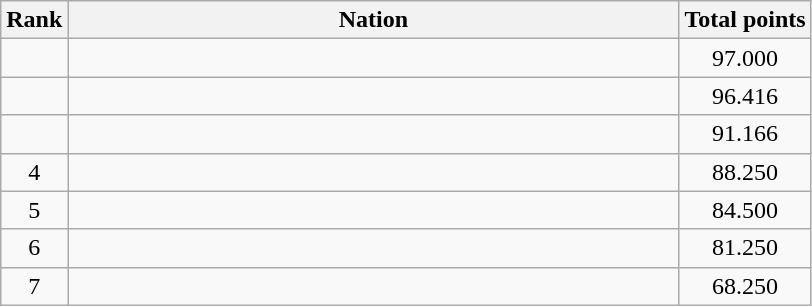<table class="wikitable">
<tr>
<th>Rank</th>
<th style="width: 25em">Nation</th>
<th>Total points</th>
</tr>
<tr>
<td align="center"></td>
<td></td>
<td align="center">97.000</td>
</tr>
<tr>
<td align="center"></td>
<td></td>
<td align="center">96.416</td>
</tr>
<tr>
<td align="center"></td>
<td></td>
<td align="center">91.166</td>
</tr>
<tr>
<td align="center">4</td>
<td></td>
<td align="center">88.250</td>
</tr>
<tr>
<td align="center">5</td>
<td></td>
<td align="center">84.500</td>
</tr>
<tr>
<td align="center">6</td>
<td></td>
<td align="center">81.250</td>
</tr>
<tr>
<td align="center">7</td>
<td></td>
<td align="center">68.250</td>
</tr>
</table>
